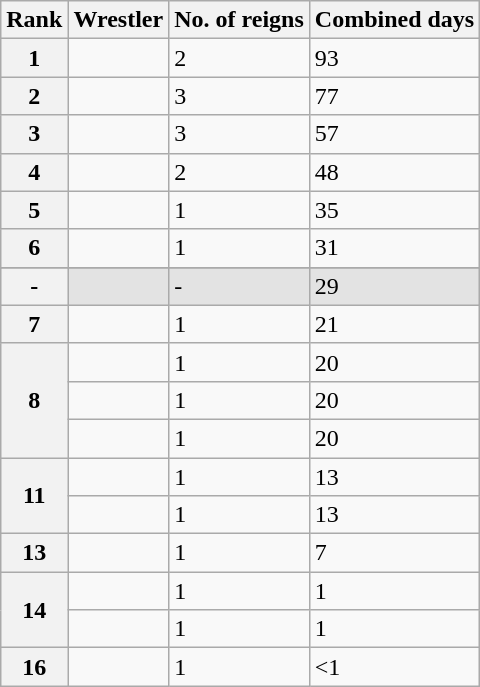<table class="wikitable sortable">
<tr>
<th>Rank</th>
<th>Wrestler</th>
<th>No. of reigns</th>
<th>Combined days</th>
</tr>
<tr>
<th>1</th>
<td></td>
<td>2</td>
<td>93</td>
</tr>
<tr>
<th>2</th>
<td></td>
<td>3</td>
<td>77</td>
</tr>
<tr>
<th>3</th>
<td></td>
<td>3</td>
<td>57</td>
</tr>
<tr>
<th>4</th>
<td></td>
<td>2</td>
<td>48</td>
</tr>
<tr>
<th>5</th>
<td></td>
<td>1</td>
<td>35</td>
</tr>
<tr>
<th>6</th>
<td></td>
<td>1</td>
<td>31</td>
</tr>
<tr>
</tr>
<tr style="background-color:#e3e3e3">
<th>-</th>
<td></td>
<td>-</td>
<td>29</td>
</tr>
<tr>
<th>7</th>
<td></td>
<td>1</td>
<td>21</td>
</tr>
<tr>
<th rowspan=3>8</th>
<td></td>
<td>1</td>
<td>20</td>
</tr>
<tr>
<td></td>
<td>1</td>
<td>20</td>
</tr>
<tr>
<td></td>
<td>1</td>
<td>20</td>
</tr>
<tr>
<th rowspan=2>11</th>
<td></td>
<td>1</td>
<td>13</td>
</tr>
<tr>
<td></td>
<td>1</td>
<td>13</td>
</tr>
<tr>
<th>13</th>
<td></td>
<td>1</td>
<td>7</td>
</tr>
<tr>
<th rowspan=2>14</th>
<td></td>
<td>1</td>
<td>1</td>
</tr>
<tr>
<td></td>
<td>1</td>
<td>1</td>
</tr>
<tr>
<th>16</th>
<td></td>
<td>1</td>
<td><1</td>
</tr>
</table>
